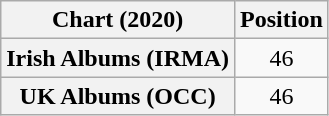<table class="wikitable sortable plainrowheaders" style="text-align:center">
<tr>
<th scope="col">Chart (2020)</th>
<th scope="col">Position</th>
</tr>
<tr>
<th scope="row">Irish Albums (IRMA)</th>
<td>46</td>
</tr>
<tr>
<th scope="row">UK Albums (OCC)</th>
<td>46</td>
</tr>
</table>
